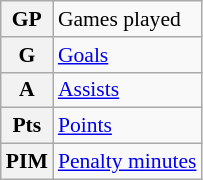<table class="wikitable" style="font-size:90%;">
<tr>
<th>GP</th>
<td>Games played</td>
</tr>
<tr>
<th>G</th>
<td><a href='#'>Goals</a></td>
</tr>
<tr>
<th>A</th>
<td><a href='#'>Assists</a></td>
</tr>
<tr>
<th>Pts</th>
<td><a href='#'>Points</a></td>
</tr>
<tr>
<th>PIM</th>
<td><a href='#'>Penalty minutes</a></td>
</tr>
</table>
